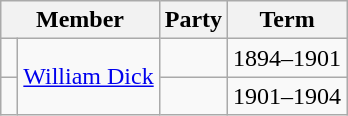<table class="wikitable">
<tr>
<th colspan="2">Member</th>
<th>Party</th>
<th>Term</th>
</tr>
<tr>
<td> </td>
<td rowspan="2"><a href='#'>William Dick</a></td>
<td></td>
<td>1894–1901</td>
</tr>
<tr>
<td> </td>
<td></td>
<td>1901–1904</td>
</tr>
</table>
